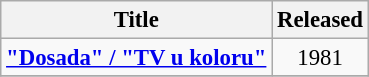<table class="wikitable" style="font-size:95%">
<tr>
<th>Title</th>
<th>Released</th>
</tr>
<tr>
<td style="text-align: center;"><strong><a href='#'>"Dosada" / "TV u koloru"</a></strong></td>
<td style="text-align: center;">1981</td>
</tr>
<tr>
</tr>
</table>
